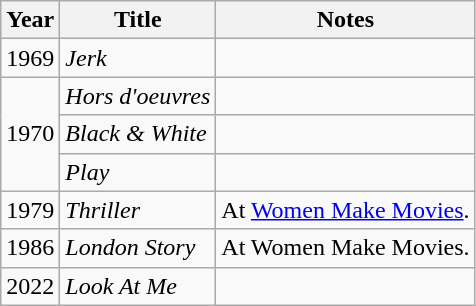<table class="wikitable">
<tr>
<th>Year</th>
<th>Title</th>
<th>Notes</th>
</tr>
<tr>
<td>1969</td>
<td><em>Jerk</em></td>
<td></td>
</tr>
<tr>
<td rowspan=3>1970</td>
<td><em>Hors d'oeuvres</em></td>
<td></td>
</tr>
<tr>
<td><em>Black & White</em></td>
<td></td>
</tr>
<tr>
<td><em>Play</em></td>
<td></td>
</tr>
<tr>
<td>1979</td>
<td><em>Thriller</em></td>
<td>At <a href='#'>Women Make Movies</a>.</td>
</tr>
<tr>
<td>1986</td>
<td><em>London Story</em></td>
<td>At Women Make Movies.</td>
</tr>
<tr>
<td>2022</td>
<td><em>Look At Me</em></td>
<td></td>
</tr>
</table>
